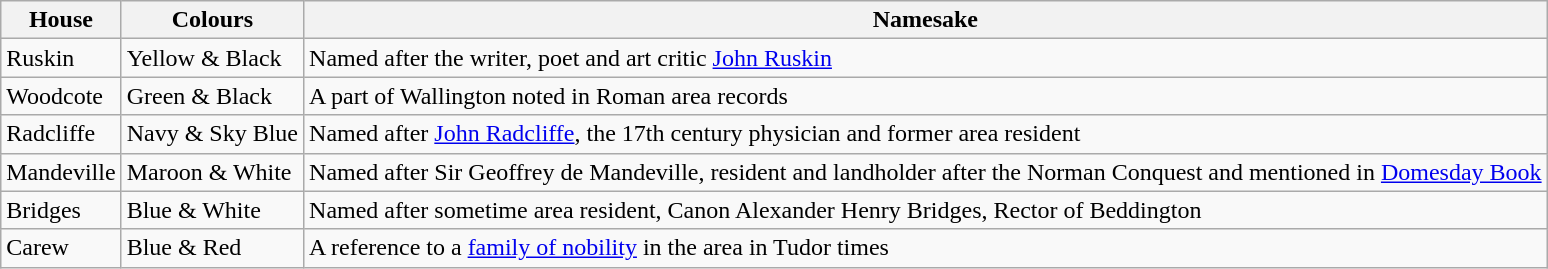<table class="wikitable">
<tr>
<th>House</th>
<th>Colours</th>
<th>Namesake</th>
</tr>
<tr>
<td>Ruskin</td>
<td>Yellow & Black </td>
<td>Named after the writer, poet and art critic <a href='#'>John Ruskin</a></td>
</tr>
<tr>
<td>Woodcote</td>
<td>Green & Black </td>
<td>A part of Wallington noted in Roman area records</td>
</tr>
<tr>
<td>Radcliffe</td>
<td>Navy & Sky Blue </td>
<td>Named after <a href='#'>John Radcliffe</a>, the 17th century physician and former area resident</td>
</tr>
<tr>
<td>Mandeville</td>
<td>Maroon & White </td>
<td>Named after Sir Geoffrey de Mandeville, resident and landholder after the Norman Conquest and mentioned in <a href='#'>Domesday Book</a></td>
</tr>
<tr>
<td>Bridges</td>
<td>Blue & White </td>
<td>Named after sometime area resident, Canon Alexander Henry Bridges, Rector of Beddington</td>
</tr>
<tr>
<td>Carew</td>
<td>Blue & Red </td>
<td>A reference to a <a href='#'>family of nobility</a> in the area in Tudor times</td>
</tr>
</table>
